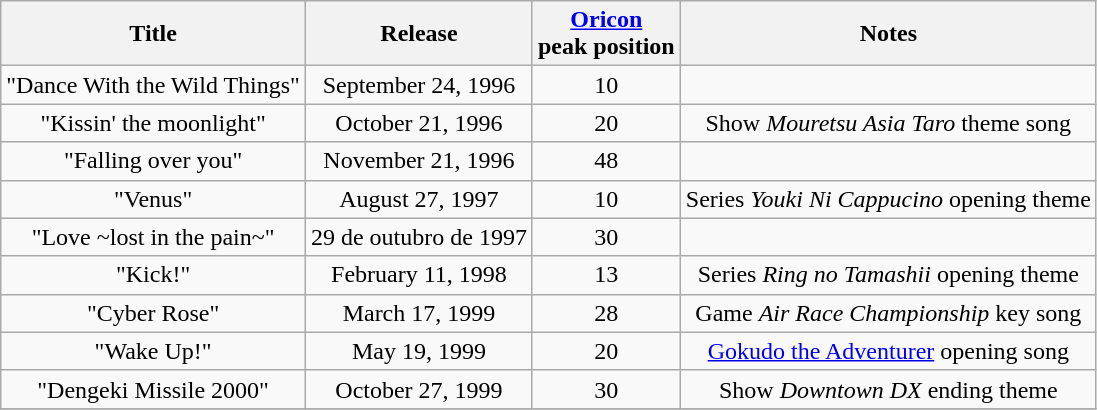<table class="wikitable" style="text-align:center;">
<tr>
<th>Title</th>
<th>Release</th>
<th><a href='#'>Oricon</a> <br>peak position</th>
<th>Notes</th>
</tr>
<tr>
<td>"Dance With the Wild Things"</td>
<td>September 24, 1996</td>
<td>10</td>
</tr>
<tr>
<td>"Kissin' the moonlight"</td>
<td>October 21, 1996</td>
<td>20</td>
<td>Show <em>Mouretsu Asia Taro</em> theme song</td>
</tr>
<tr>
<td>"Falling over you"</td>
<td>November 21, 1996</td>
<td>48</td>
</tr>
<tr>
<td>"Venus"</td>
<td>August 27, 1997</td>
<td>10</td>
<td>Series <em>Youki Ni Cappucino</em> opening theme</td>
</tr>
<tr>
<td>"Love ~lost in the pain~"</td>
<td>29 de outubro de 1997</td>
<td>30</td>
</tr>
<tr>
<td>"Kick!"</td>
<td>February 11, 1998</td>
<td>13</td>
<td>Series <em>Ring no Tamashii</em> opening theme</td>
</tr>
<tr>
<td>"Cyber Rose"</td>
<td>March 17, 1999</td>
<td>28</td>
<td>Game <em>Air Race Championship</em> key song</td>
</tr>
<tr>
<td>"Wake Up!"</td>
<td>May 19, 1999</td>
<td>20</td>
<td><a href='#'>Gokudo the Adventurer</a> opening song</td>
</tr>
<tr>
<td>"Dengeki Missile 2000"</td>
<td>October 27, 1999</td>
<td>30</td>
<td>Show <em>Downtown DX</em> ending theme</td>
</tr>
<tr>
</tr>
</table>
